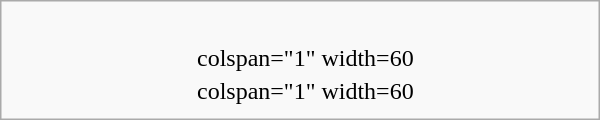<table class="infobox" style="width: 25em; text-align: left; vertical-align: middle;">
<tr>
<td colspan="3" style="text-align:center;"><br><table class="collapsible collapsed" style="width:100%;">
<tr bgcolor=#D9E8FF style="text-align:center;">
</tr>
<tr>
<td></td>
<td>colspan="1" width=60 </td>
</tr>
<tr>
<td></td>
<td>colspan="1" width=60 </td>
</tr>
</table>

</td>
</tr>
</table>
